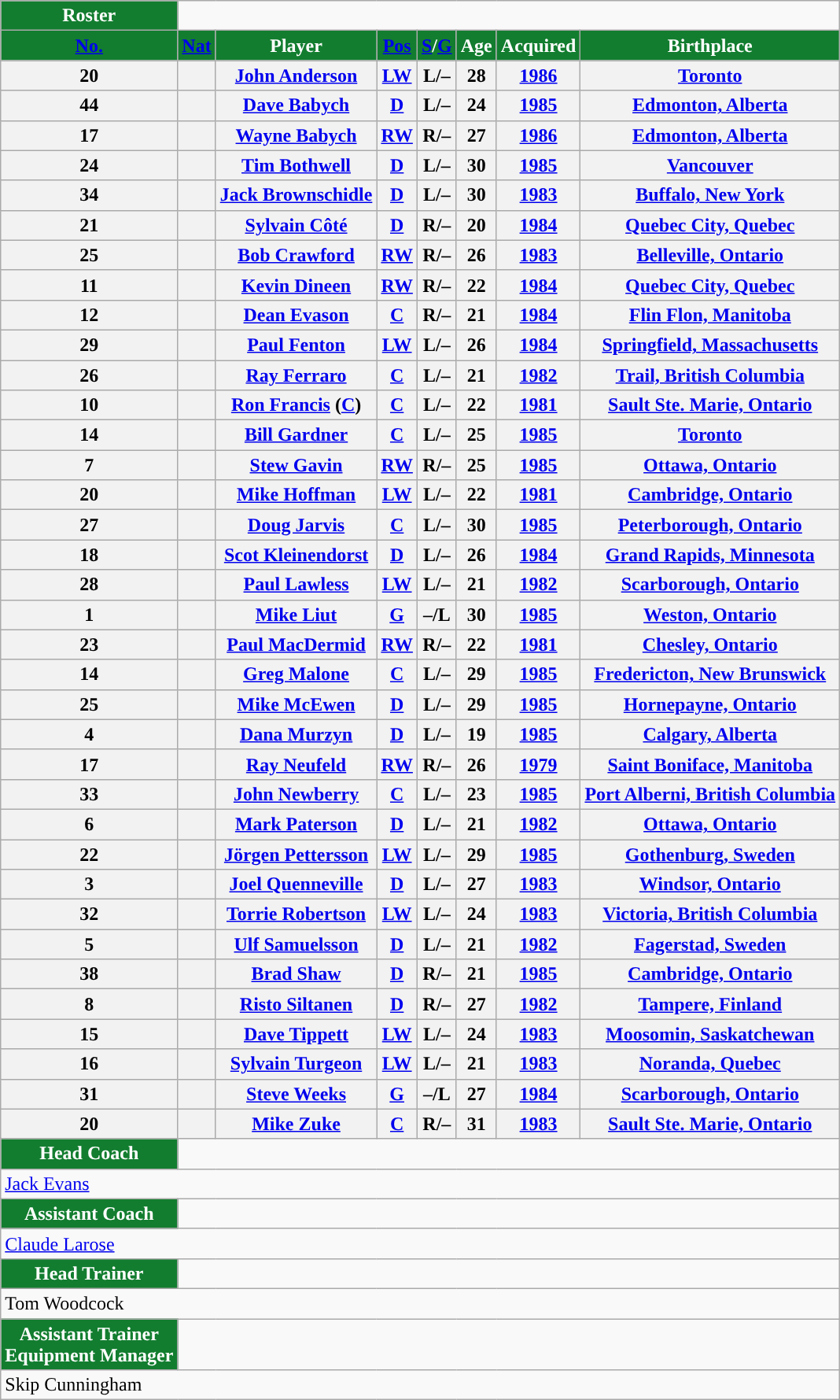<table class="wikitable">
<tr>
<th style="color:white; background:#127d2f; ">Roster</th>
</tr>
<tr>
<th style="color:white; background:#127d2f; "><a href='#'>No.</a></th>
<th style="color:white; background:#127d2f; "><a href='#'>Nat</a></th>
<th style="color:white; background:#127d2f; ">Player</th>
<th style="color:white; background:#127d2f; "><a href='#'>Pos</a></th>
<th style="color:white; background:#127d2f; "><a href='#'>S</a>/<a href='#'>G</a></th>
<th style="color:white; background:#127d2f; ">Age</th>
<th style="color:white; background:#127d2f; ">Acquired</th>
<th style="color:white; background:#127d2f; ">Birthplace</th>
</tr>
<tr>
<th>20</th>
<th></th>
<th><a href='#'>John Anderson</a></th>
<th><a href='#'>LW</a></th>
<th>L/–</th>
<th>28</th>
<th><a href='#'>1986</a></th>
<th><a href='#'>Toronto</a></th>
</tr>
<tr>
<th>44</th>
<th></th>
<th><a href='#'>Dave Babych</a></th>
<th><a href='#'>D</a></th>
<th>L/–</th>
<th>24</th>
<th><a href='#'>1985</a></th>
<th><a href='#'>Edmonton, Alberta</a></th>
</tr>
<tr>
<th>17</th>
<th></th>
<th><a href='#'>Wayne Babych</a></th>
<th><a href='#'>RW</a></th>
<th>R/–</th>
<th>27</th>
<th><a href='#'>1986</a></th>
<th><a href='#'>Edmonton, Alberta</a></th>
</tr>
<tr>
<th>24</th>
<th></th>
<th><a href='#'>Tim Bothwell</a></th>
<th><a href='#'>D</a></th>
<th>L/–</th>
<th>30</th>
<th><a href='#'>1985</a></th>
<th><a href='#'>Vancouver</a></th>
</tr>
<tr>
<th>34</th>
<th></th>
<th><a href='#'>Jack Brownschidle</a></th>
<th><a href='#'>D</a></th>
<th>L/–</th>
<th>30</th>
<th><a href='#'>1983</a></th>
<th><a href='#'>Buffalo, New York</a></th>
</tr>
<tr>
<th>21</th>
<th></th>
<th><a href='#'>Sylvain Côté</a></th>
<th><a href='#'>D</a></th>
<th>R/–</th>
<th>20</th>
<th><a href='#'>1984</a></th>
<th><a href='#'>Quebec City, Quebec</a></th>
</tr>
<tr>
<th>25</th>
<th></th>
<th><a href='#'>Bob Crawford</a></th>
<th><a href='#'>RW</a></th>
<th>R/–</th>
<th>26</th>
<th><a href='#'>1983</a></th>
<th><a href='#'>Belleville, Ontario</a></th>
</tr>
<tr>
<th>11</th>
<th></th>
<th><a href='#'>Kevin Dineen</a></th>
<th><a href='#'>RW</a></th>
<th>R/–</th>
<th>22</th>
<th><a href='#'>1984</a></th>
<th><a href='#'>Quebec City, Quebec</a></th>
</tr>
<tr>
<th>12</th>
<th></th>
<th><a href='#'>Dean Evason</a></th>
<th><a href='#'>C</a></th>
<th>R/–</th>
<th>21</th>
<th><a href='#'>1984</a></th>
<th><a href='#'>Flin Flon, Manitoba</a></th>
</tr>
<tr>
<th>29</th>
<th></th>
<th><a href='#'>Paul Fenton</a></th>
<th><a href='#'>LW</a></th>
<th>L/–</th>
<th>26</th>
<th><a href='#'>1984</a></th>
<th><a href='#'>Springfield, Massachusetts</a></th>
</tr>
<tr>
<th>26</th>
<th></th>
<th><a href='#'>Ray Ferraro</a></th>
<th><a href='#'>C</a></th>
<th>L/–</th>
<th>21</th>
<th><a href='#'>1982</a></th>
<th><a href='#'>Trail, British Columbia</a></th>
</tr>
<tr>
<th>10</th>
<th></th>
<th><a href='#'>Ron Francis</a> (<a href='#'>C</a>)</th>
<th><a href='#'>C</a></th>
<th>L/–</th>
<th>22</th>
<th><a href='#'>1981</a></th>
<th><a href='#'>Sault Ste. Marie, Ontario</a></th>
</tr>
<tr>
<th>14</th>
<th></th>
<th><a href='#'>Bill Gardner</a></th>
<th><a href='#'>C</a></th>
<th>L/–</th>
<th>25</th>
<th><a href='#'>1985</a></th>
<th><a href='#'>Toronto</a></th>
</tr>
<tr>
<th>7</th>
<th></th>
<th><a href='#'>Stew Gavin</a></th>
<th><a href='#'>RW</a></th>
<th>R/–</th>
<th>25</th>
<th><a href='#'>1985</a></th>
<th><a href='#'>Ottawa, Ontario</a></th>
</tr>
<tr>
<th>20</th>
<th></th>
<th><a href='#'>Mike Hoffman</a></th>
<th><a href='#'>LW</a></th>
<th>L/–</th>
<th>22</th>
<th><a href='#'>1981</a></th>
<th><a href='#'>Cambridge, Ontario</a></th>
</tr>
<tr>
<th>27</th>
<th></th>
<th><a href='#'>Doug Jarvis</a></th>
<th><a href='#'>C</a></th>
<th>L/–</th>
<th>30</th>
<th><a href='#'>1985</a></th>
<th><a href='#'>Peterborough, Ontario</a></th>
</tr>
<tr>
<th>18</th>
<th></th>
<th><a href='#'>Scot Kleinendorst</a></th>
<th><a href='#'>D</a></th>
<th>L/–</th>
<th>26</th>
<th><a href='#'>1984</a></th>
<th><a href='#'>Grand Rapids, Minnesota</a></th>
</tr>
<tr>
<th>28</th>
<th></th>
<th><a href='#'>Paul Lawless</a></th>
<th><a href='#'>LW</a></th>
<th>L/–</th>
<th>21</th>
<th><a href='#'>1982</a></th>
<th><a href='#'>Scarborough, Ontario</a></th>
</tr>
<tr>
<th>1</th>
<th></th>
<th><a href='#'>Mike Liut</a></th>
<th><a href='#'>G</a></th>
<th>–/L</th>
<th>30</th>
<th><a href='#'>1985</a></th>
<th><a href='#'>Weston, Ontario</a></th>
</tr>
<tr>
<th>23</th>
<th></th>
<th><a href='#'>Paul MacDermid</a></th>
<th><a href='#'>RW</a></th>
<th>R/–</th>
<th>22</th>
<th><a href='#'>1981</a></th>
<th><a href='#'>Chesley, Ontario</a></th>
</tr>
<tr>
<th>14</th>
<th></th>
<th><a href='#'>Greg Malone</a></th>
<th><a href='#'>C</a></th>
<th>L/–</th>
<th>29</th>
<th><a href='#'>1985</a></th>
<th><a href='#'>Fredericton, New Brunswick</a></th>
</tr>
<tr>
<th>25</th>
<th></th>
<th><a href='#'>Mike McEwen</a></th>
<th><a href='#'>D</a></th>
<th>L/–</th>
<th>29</th>
<th><a href='#'>1985</a></th>
<th><a href='#'>Hornepayne, Ontario</a></th>
</tr>
<tr>
<th>4</th>
<th></th>
<th><a href='#'>Dana Murzyn</a></th>
<th><a href='#'>D</a></th>
<th>L/–</th>
<th>19</th>
<th><a href='#'>1985</a></th>
<th><a href='#'>Calgary, Alberta</a></th>
</tr>
<tr>
<th>17</th>
<th></th>
<th><a href='#'>Ray Neufeld</a></th>
<th><a href='#'>RW</a></th>
<th>R/–</th>
<th>26</th>
<th><a href='#'>1979</a></th>
<th><a href='#'>Saint Boniface, Manitoba</a></th>
</tr>
<tr>
<th>33</th>
<th></th>
<th><a href='#'>John Newberry</a></th>
<th><a href='#'>C</a></th>
<th>L/–</th>
<th>23</th>
<th><a href='#'>1985</a></th>
<th><a href='#'>Port Alberni, British Columbia</a></th>
</tr>
<tr>
<th>6</th>
<th></th>
<th><a href='#'>Mark Paterson</a></th>
<th><a href='#'>D</a></th>
<th>L/–</th>
<th>21</th>
<th><a href='#'>1982</a></th>
<th><a href='#'>Ottawa, Ontario</a></th>
</tr>
<tr>
<th>22</th>
<th></th>
<th><a href='#'>Jörgen Pettersson</a></th>
<th><a href='#'>LW</a></th>
<th>L/–</th>
<th>29</th>
<th><a href='#'>1985</a></th>
<th><a href='#'>Gothenburg, Sweden</a></th>
</tr>
<tr>
<th>3</th>
<th></th>
<th><a href='#'>Joel Quenneville</a></th>
<th><a href='#'>D</a></th>
<th>L/–</th>
<th>27</th>
<th><a href='#'>1983</a></th>
<th><a href='#'>Windsor, Ontario</a></th>
</tr>
<tr>
<th>32</th>
<th></th>
<th><a href='#'>Torrie Robertson</a></th>
<th><a href='#'>LW</a></th>
<th>L/–</th>
<th>24</th>
<th><a href='#'>1983</a></th>
<th><a href='#'>Victoria, British Columbia</a></th>
</tr>
<tr>
<th>5</th>
<th></th>
<th><a href='#'>Ulf Samuelsson</a></th>
<th><a href='#'>D</a></th>
<th>L/–</th>
<th>21</th>
<th><a href='#'>1982</a></th>
<th><a href='#'>Fagerstad, Sweden</a></th>
</tr>
<tr>
<th>38</th>
<th></th>
<th><a href='#'>Brad Shaw</a></th>
<th><a href='#'>D</a></th>
<th>R/–</th>
<th>21</th>
<th><a href='#'>1985</a></th>
<th><a href='#'>Cambridge, Ontario</a></th>
</tr>
<tr>
<th>8</th>
<th></th>
<th><a href='#'>Risto Siltanen</a></th>
<th><a href='#'>D</a></th>
<th>R/–</th>
<th>27</th>
<th><a href='#'>1982</a></th>
<th><a href='#'>Tampere, Finland</a></th>
</tr>
<tr>
<th>15</th>
<th></th>
<th><a href='#'>Dave Tippett</a></th>
<th><a href='#'>LW</a></th>
<th>L/–</th>
<th>24</th>
<th><a href='#'>1983</a></th>
<th><a href='#'>Moosomin, Saskatchewan</a></th>
</tr>
<tr>
<th>16</th>
<th></th>
<th><a href='#'>Sylvain Turgeon</a></th>
<th><a href='#'>LW</a></th>
<th>L/–</th>
<th>21</th>
<th><a href='#'>1983</a></th>
<th><a href='#'>Noranda, Quebec</a></th>
</tr>
<tr>
<th>31</th>
<th></th>
<th><a href='#'>Steve Weeks</a></th>
<th><a href='#'>G</a></th>
<th>–/L</th>
<th>27</th>
<th><a href='#'>1984</a></th>
<th><a href='#'>Scarborough, Ontario</a></th>
</tr>
<tr>
<th>20</th>
<th></th>
<th><a href='#'>Mike Zuke</a></th>
<th><a href='#'>C</a></th>
<th>R/–</th>
<th>31</th>
<th><a href='#'>1983</a></th>
<th><a href='#'>Sault Ste. Marie, Ontario</a></th>
</tr>
<tr>
<th style="color:white; background:#127d2f; ">Head Coach</th>
</tr>
<tr>
<td colspan=8><a href='#'>Jack Evans</a></td>
</tr>
<tr>
<th style="color:white; background:#127d2f; ">Assistant Coach</th>
</tr>
<tr>
<td colspan=8><a href='#'>Claude Larose</a></td>
</tr>
<tr>
<th style="color:white; background:#127d2f; ">Head Trainer</th>
</tr>
<tr>
<td colspan=8>Tom Woodcock</td>
</tr>
<tr>
<th style="color:white; background:#127d2f; ">Assistant Trainer<br>Equipment Manager</th>
</tr>
<tr>
<td colspan=8>Skip Cunningham</td>
</tr>
</table>
